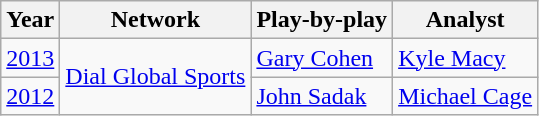<table class="wikitable">
<tr>
<th>Year</th>
<th>Network</th>
<th>Play-by-play</th>
<th>Analyst</th>
</tr>
<tr>
<td><a href='#'>2013</a></td>
<td rowspan=2><a href='#'>Dial Global Sports</a></td>
<td><a href='#'>Gary Cohen</a></td>
<td><a href='#'>Kyle Macy</a></td>
</tr>
<tr>
<td><a href='#'>2012</a></td>
<td><a href='#'>John Sadak</a></td>
<td><a href='#'>Michael Cage</a></td>
</tr>
</table>
